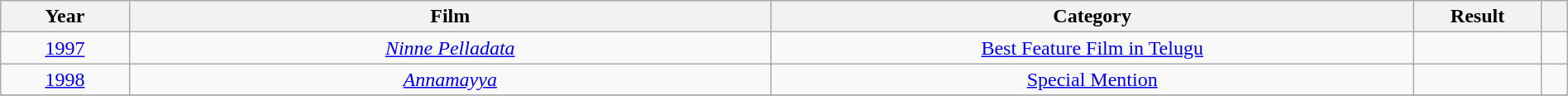<table class="wikitable sortable" style="width:100%;">
<tr>
<th style="width:5%;">Year</th>
<th style="width:25%;">Film</th>
<th style="width:25%;">Category</th>
<th style="width:5%;">Result</th>
<th style="width:1%;" class="unsortable"></th>
</tr>
<tr>
<td style="text-align:center;"><a href='#'>1997</a></td>
<td style="text-align:center;"><em><a href='#'>Ninne Pelladata</a></em></td>
<td style="text-align:center;"><a href='#'>Best Feature Film in Telugu</a> </td>
<td></td>
<td style="text-align:center;"></td>
</tr>
<tr>
<td style="text-align:center;"><a href='#'>1998</a></td>
<td style="text-align:center;"><em><a href='#'>Annamayya</a></em></td>
<td style="text-align:center;"><a href='#'>Special Mention</a></td>
<td></td>
<td style="text-align:center;"></td>
</tr>
<tr>
</tr>
</table>
